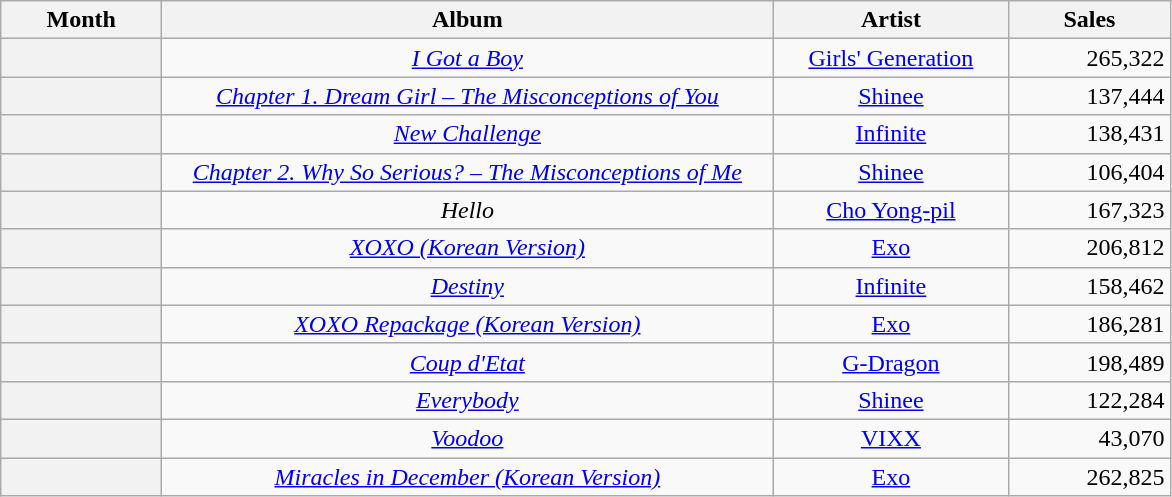<table class="wikitable plainrowheaders sortable" style="text-align:center">
<tr>
<th scope="col" width="100">Month</th>
<th scope="col" width="400">Album</th>
<th scope="col" width="150">Artist</th>
<th scope="col" width="100">Sales</th>
</tr>
<tr>
<th scope="row"></th>
<td><em><a href='#'>I Got a Boy</a></em></td>
<td><a href='#'>Girls' Generation</a></td>
<td style="text-align:right">265,322</td>
</tr>
<tr>
<th scope="row"></th>
<td><em><a href='#'>Chapter 1. Dream Girl – The Misconceptions of You</a></em></td>
<td><a href='#'>Shinee</a></td>
<td style="text-align:right">137,444</td>
</tr>
<tr>
<th scope="row"></th>
<td><em><a href='#'>New Challenge</a></em></td>
<td><a href='#'>Infinite</a></td>
<td style="text-align:right">138,431</td>
</tr>
<tr>
<th scope="row"></th>
<td><em><a href='#'>Chapter 2. Why So Serious? – The Misconceptions of Me</a></em></td>
<td><a href='#'>Shinee</a></td>
<td style="text-align:right">106,404</td>
</tr>
<tr>
<th scope="row"></th>
<td><em>Hello</em></td>
<td><a href='#'>Cho Yong-pil</a></td>
<td style="text-align:right">167,323</td>
</tr>
<tr>
<th scope="row"></th>
<td><em><a href='#'>XOXO (Korean Version)</a></em></td>
<td><a href='#'>Exo</a></td>
<td style="text-align:right">206,812</td>
</tr>
<tr>
<th scope="row"></th>
<td><em><a href='#'>Destiny</a></em></td>
<td><a href='#'>Infinite</a></td>
<td style="text-align:right">158,462</td>
</tr>
<tr>
<th scope="row"></th>
<td><em><a href='#'>XOXO Repackage (Korean Version)</a></em></td>
<td><a href='#'>Exo</a></td>
<td style="text-align:right">186,281</td>
</tr>
<tr>
<th scope="row"></th>
<td><em><a href='#'>Coup d'Etat</a></em></td>
<td><a href='#'>G-Dragon</a></td>
<td style="text-align:right">198,489</td>
</tr>
<tr>
<th scope="row"></th>
<td><em><a href='#'>Everybody</a></em></td>
<td><a href='#'>Shinee</a></td>
<td style="text-align:right">122,284</td>
</tr>
<tr>
<th scope="row"></th>
<td><em><a href='#'>Voodoo</a></em></td>
<td><a href='#'>VIXX</a></td>
<td style="text-align:right">43,070</td>
</tr>
<tr>
<th scope="row"></th>
<td><em><a href='#'>Miracles in December (Korean Version)</a></em></td>
<td><a href='#'>Exo</a></td>
<td style="text-align:right">262,825</td>
</tr>
</table>
